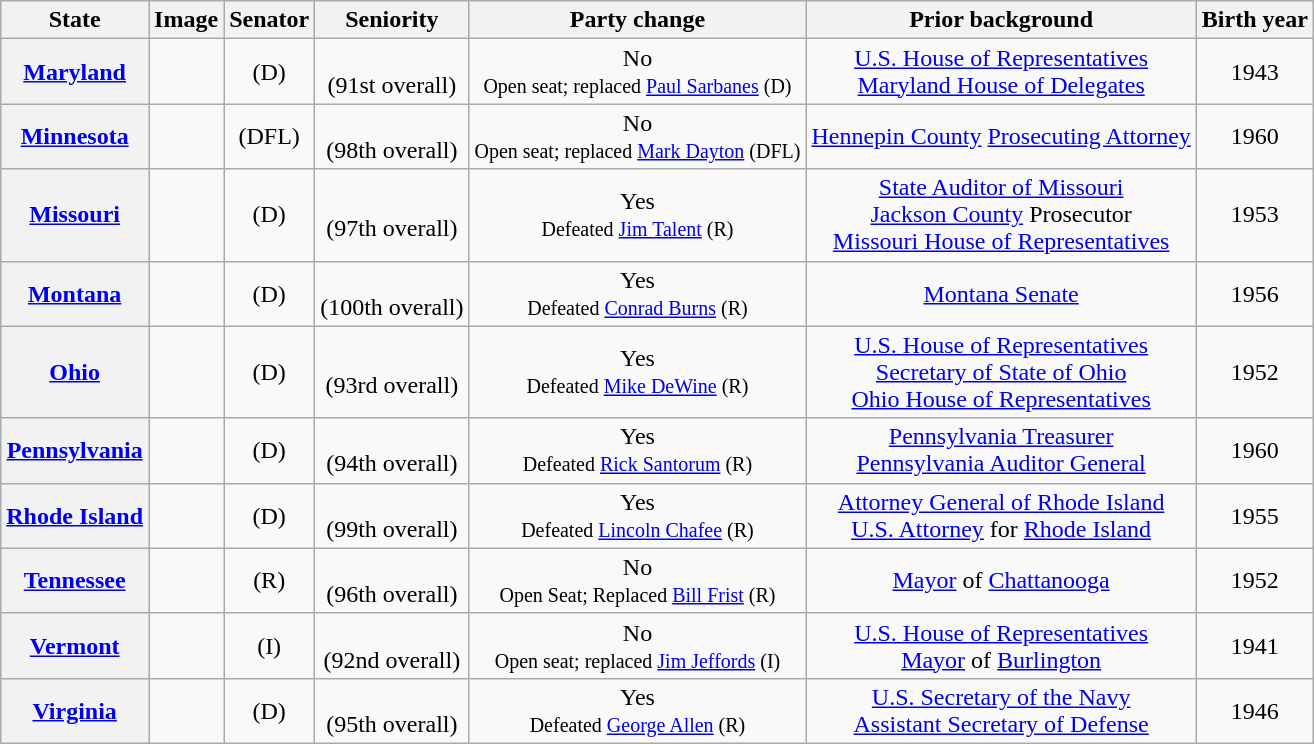<table class="sortable wikitable" style="text-align:center">
<tr>
<th>State</th>
<th>Image</th>
<th>Senator</th>
<th>Seniority</th>
<th>Party change</th>
<th>Prior background</th>
<th>Birth year</th>
</tr>
<tr>
<th><a href='#'>Maryland</a></th>
<td></td>
<td> (D)</td>
<td><br>(91st overall)</td>
<td>No<br> <small> Open seat; replaced <a href='#'>Paul Sarbanes</a> (D)</small></td>
<td><a href='#'>U.S. House of Representatives</a><br><a href='#'>Maryland House of Delegates</a></td>
<td>1943</td>
</tr>
<tr>
<th><a href='#'>Minnesota</a></th>
<td></td>
<td> (DFL)</td>
<td><br>(98th overall)</td>
<td>No<br> <small> Open seat; replaced <a href='#'>Mark Dayton</a> (DFL)</small></td>
<td><a href='#'>Hennepin County</a> <a href='#'>Prosecuting Attorney</a></td>
<td>1960</td>
</tr>
<tr>
<th><a href='#'>Missouri</a></th>
<td></td>
<td> (D)</td>
<td><br>(97th overall)</td>
<td>Yes<br> <small> Defeated <a href='#'>Jim Talent</a> (R)</small></td>
<td><a href='#'>State Auditor of Missouri</a><br><a href='#'>Jackson County</a> Prosecutor<br><a href='#'>Missouri House of Representatives</a></td>
<td>1953</td>
</tr>
<tr>
<th><a href='#'>Montana</a></th>
<td></td>
<td> (D)</td>
<td><br>(100th overall)</td>
<td>Yes<br> <small> Defeated <a href='#'>Conrad Burns</a> (R)</small></td>
<td><a href='#'>Montana Senate</a></td>
<td>1956</td>
</tr>
<tr>
<th><a href='#'>Ohio</a></th>
<td></td>
<td> (D)</td>
<td><br>(93rd overall)</td>
<td>Yes<br> <small> Defeated <a href='#'>Mike DeWine</a> (R)</small></td>
<td><a href='#'>U.S. House of Representatives</a><br><a href='#'>Secretary of State of Ohio</a><br><a href='#'>Ohio House of Representatives</a></td>
<td>1952</td>
</tr>
<tr>
<th><a href='#'>Pennsylvania</a></th>
<td></td>
<td> (D)</td>
<td><br>(94th overall)</td>
<td>Yes<br> <small> Defeated <a href='#'>Rick Santorum</a> (R)</small></td>
<td><a href='#'>Pennsylvania Treasurer</a><br><a href='#'>Pennsylvania Auditor General</a></td>
<td>1960</td>
</tr>
<tr>
<th><a href='#'>Rhode Island</a></th>
<td></td>
<td> (D)</td>
<td><br>(99th overall)</td>
<td>Yes<br> <small> Defeated <a href='#'>Lincoln Chafee</a> (R)</small></td>
<td><a href='#'>Attorney General of Rhode Island</a><br><a href='#'>U.S. Attorney</a> for <a href='#'>Rhode Island</a></td>
<td>1955</td>
</tr>
<tr>
<th><a href='#'>Tennessee</a></th>
<td></td>
<td> (R)</td>
<td><br>(96th overall)</td>
<td>No<br> <small> Open Seat; Replaced <a href='#'>Bill Frist</a> (R)</small></td>
<td><a href='#'>Mayor</a> of <a href='#'>Chattanooga</a></td>
<td>1952</td>
</tr>
<tr>
<th><a href='#'>Vermont</a></th>
<td></td>
<td> (I)</td>
<td><br>(92nd overall)</td>
<td>No<br> <small> Open seat; replaced <a href='#'>Jim Jeffords</a> (I)</small></td>
<td><a href='#'>U.S. House of Representatives</a><br><a href='#'>Mayor</a> of <a href='#'>Burlington</a></td>
<td>1941</td>
</tr>
<tr>
<th><a href='#'>Virginia</a></th>
<td></td>
<td> (D)</td>
<td><br>(95th overall)</td>
<td>Yes<br> <small> Defeated <a href='#'>George Allen</a> (R)</small></td>
<td><a href='#'>U.S. Secretary of the Navy</a><br><a href='#'>Assistant Secretary of Defense</a></td>
<td>1946</td>
</tr>
</table>
